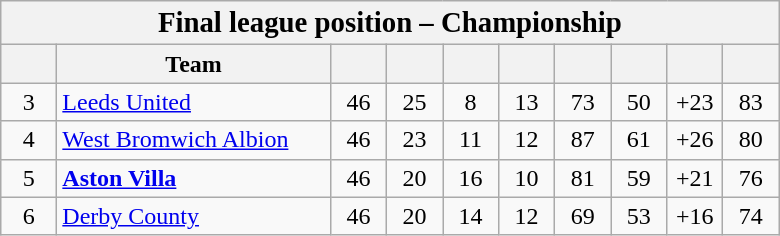<table class="wikitable" style="text-align:center">
<tr>
<th colspan=10><big>Final league position – Championship</big></th>
</tr>
<tr>
<th width="30"></th>
<th width="175">Team</th>
<th width="30"></th>
<th width="30"></th>
<th width="30"></th>
<th width="30"></th>
<th width="30"></th>
<th width="30"></th>
<th width="30"></th>
<th width="30"></th>
</tr>
<tr>
<td>3</td>
<td align=left><a href='#'>Leeds United</a></td>
<td>46</td>
<td>25</td>
<td>8</td>
<td>13</td>
<td>73</td>
<td>50</td>
<td>+23</td>
<td>83</td>
</tr>
<tr>
<td>4</td>
<td align=left><a href='#'>West Bromwich Albion</a></td>
<td>46</td>
<td>23</td>
<td>11</td>
<td>12</td>
<td>87</td>
<td>61</td>
<td>+26</td>
<td>80</td>
</tr>
<tr>
<td>5</td>
<td align=left><strong><a href='#'>Aston Villa</a></strong></td>
<td>46</td>
<td>20</td>
<td>16</td>
<td>10</td>
<td>81</td>
<td>59</td>
<td>+21</td>
<td>76</td>
</tr>
<tr>
<td>6</td>
<td align=left><a href='#'>Derby County</a></td>
<td>46</td>
<td>20</td>
<td>14</td>
<td>12</td>
<td>69</td>
<td>53</td>
<td>+16</td>
<td>74</td>
</tr>
</table>
